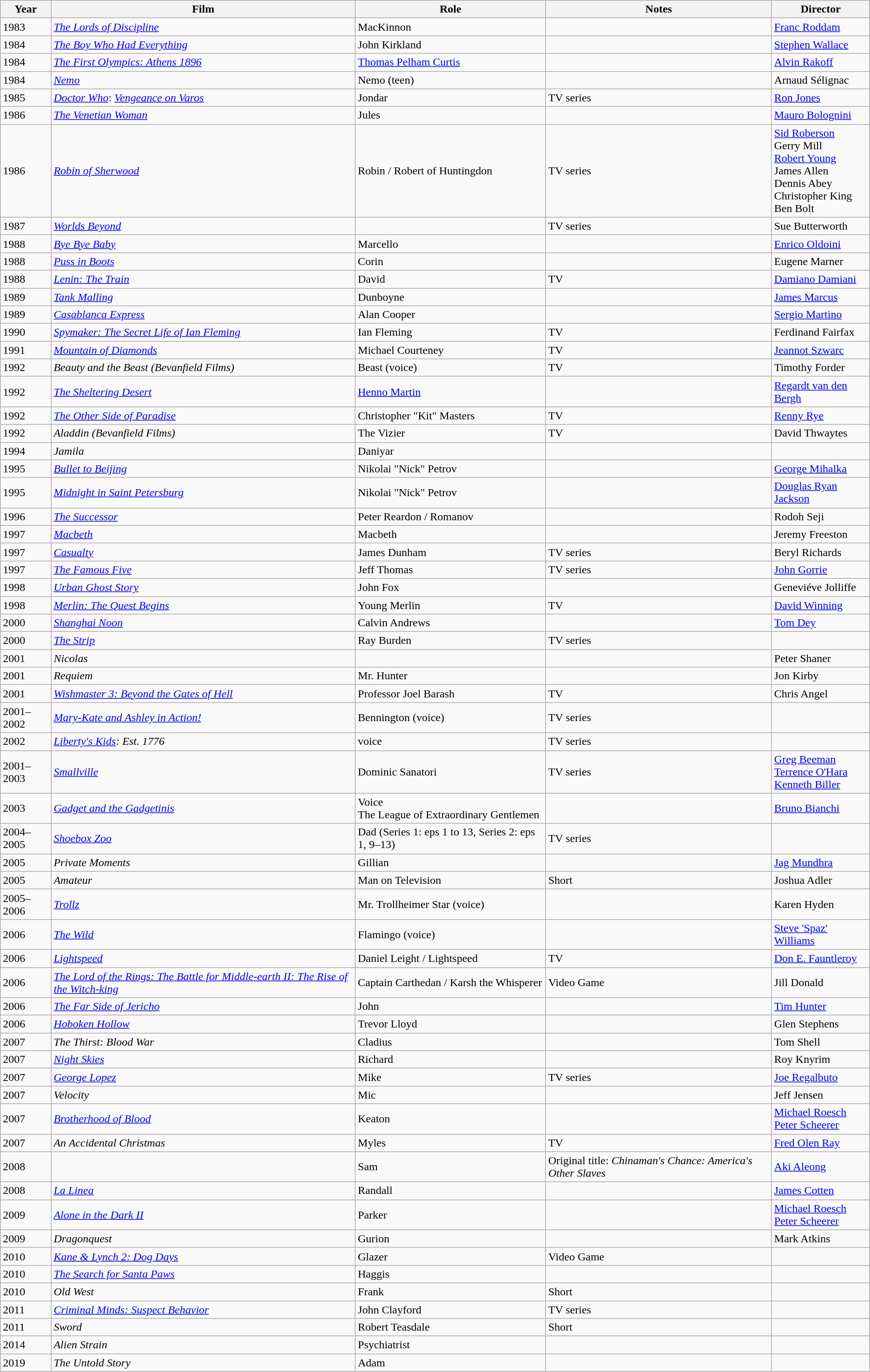<table class="wikitable">
<tr>
<th>Year</th>
<th>Film</th>
<th>Role</th>
<th>Notes</th>
<th>Director</th>
</tr>
<tr>
<td>1983</td>
<td><em><a href='#'>The Lords of Discipline</a></em></td>
<td>MacKinnon</td>
<td></td>
<td><a href='#'>Franc Roddam</a></td>
</tr>
<tr>
<td>1984</td>
<td><em><a href='#'>The Boy Who Had Everything</a></em></td>
<td>John Kirkland</td>
<td></td>
<td><a href='#'>Stephen Wallace</a></td>
</tr>
<tr>
<td>1984</td>
<td><em><a href='#'>The First Olympics: Athens 1896</a></em></td>
<td><a href='#'>Thomas Pelham Curtis</a></td>
<td></td>
<td><a href='#'>Alvin Rakoff</a></td>
</tr>
<tr>
<td>1984</td>
<td><em><a href='#'>Nemo</a></em></td>
<td>Nemo (teen)</td>
<td></td>
<td>Arnaud Sélignac</td>
</tr>
<tr>
<td>1985</td>
<td><em><a href='#'>Doctor Who</a></em>: <em><a href='#'>Vengeance on Varos</a></em></td>
<td>Jondar</td>
<td>TV series</td>
<td><a href='#'>Ron Jones</a></td>
</tr>
<tr>
<td>1986</td>
<td><em><a href='#'>The Venetian Woman</a></em></td>
<td>Jules</td>
<td></td>
<td><a href='#'>Mauro Bolognini</a></td>
</tr>
<tr>
<td>1986</td>
<td><em><a href='#'>Robin of Sherwood</a></em></td>
<td>Robin / Robert of Huntingdon</td>
<td>TV series</td>
<td><a href='#'>Sid Roberson</a><br>Gerry Mill<br><a href='#'>Robert Young</a><br>James Allen<br>Dennis Abey<br>Christopher King<br>Ben Bolt</td>
</tr>
<tr>
<td>1987</td>
<td><em><a href='#'>Worlds Beyond</a></em></td>
<td></td>
<td>TV series</td>
<td>Sue Butterworth</td>
</tr>
<tr>
<td>1988</td>
<td><em><a href='#'>Bye Bye Baby</a></em></td>
<td>Marcello</td>
<td></td>
<td><a href='#'>Enrico Oldoini</a></td>
</tr>
<tr>
<td>1988</td>
<td><em><a href='#'>Puss in Boots</a></em></td>
<td>Corin</td>
<td></td>
<td>Eugene Marner</td>
</tr>
<tr>
<td>1988</td>
<td><em><a href='#'>Lenin: The Train</a></em></td>
<td>David</td>
<td>TV</td>
<td><a href='#'>Damiano Damiani</a></td>
</tr>
<tr>
<td>1989</td>
<td><em><a href='#'>Tank Malling</a></em></td>
<td>Dunboyne</td>
<td></td>
<td><a href='#'>James Marcus</a></td>
</tr>
<tr>
<td>1989</td>
<td><em><a href='#'>Casablanca Express</a></em></td>
<td>Alan Cooper</td>
<td></td>
<td><a href='#'>Sergio Martino</a></td>
</tr>
<tr>
<td>1990</td>
<td><em><a href='#'>Spymaker: The Secret Life of Ian Fleming</a></em></td>
<td>Ian Fleming</td>
<td>TV</td>
<td>Ferdinand Fairfax</td>
</tr>
<tr>
<td>1991</td>
<td><em><a href='#'>Mountain of Diamonds</a></em></td>
<td>Michael Courteney</td>
<td>TV</td>
<td><a href='#'>Jeannot Szwarc</a></td>
</tr>
<tr>
<td>1992</td>
<td><em>Beauty and the Beast (Bevanfield Films)</em></td>
<td>Beast (voice)</td>
<td>TV</td>
<td>Timothy Forder</td>
</tr>
<tr>
<td>1992</td>
<td><em><a href='#'>The Sheltering Desert</a></em></td>
<td><a href='#'>Henno Martin</a></td>
<td></td>
<td><a href='#'>Regardt van den Bergh</a></td>
</tr>
<tr>
<td>1992</td>
<td><em><a href='#'>The Other Side of Paradise</a></em></td>
<td>Christopher "Kit" Masters</td>
<td>TV</td>
<td><a href='#'>Renny Rye</a></td>
</tr>
<tr>
<td>1992</td>
<td><em>Aladdin (Bevanfield Films)</em></td>
<td>The Vizier</td>
<td>TV</td>
<td>David Thwaytes</td>
</tr>
<tr>
<td>1994</td>
<td><em>Jamila</em></td>
<td>Daniyar</td>
<td></td>
<td></td>
</tr>
<tr>
<td>1995</td>
<td><em><a href='#'>Bullet to Beijing</a></em></td>
<td>Nikolai "Nick" Petrov</td>
<td></td>
<td><a href='#'>George Mihalka</a></td>
</tr>
<tr>
<td>1995</td>
<td><em><a href='#'>Midnight in Saint Petersburg</a></em></td>
<td>Nikolai "Nick" Petrov</td>
<td></td>
<td><a href='#'>Douglas Ryan Jackson</a></td>
</tr>
<tr>
<td>1996</td>
<td><em><a href='#'>The Successor</a></em></td>
<td>Peter Reardon / Romanov</td>
<td></td>
<td>Rodoh Seji</td>
</tr>
<tr>
<td>1997</td>
<td><em><a href='#'>Macbeth</a></em></td>
<td>Macbeth</td>
<td></td>
<td>Jeremy Freeston</td>
</tr>
<tr>
<td>1997</td>
<td><em><a href='#'>Casualty</a></em></td>
<td>James Dunham</td>
<td>TV series</td>
<td>Beryl Richards</td>
</tr>
<tr>
<td>1997</td>
<td><em><a href='#'>The Famous Five</a></em></td>
<td>Jeff Thomas</td>
<td>TV series</td>
<td><a href='#'>John Gorrie</a></td>
</tr>
<tr>
<td>1998</td>
<td><em><a href='#'>Urban Ghost Story</a></em></td>
<td>John Fox</td>
<td></td>
<td>Geneviéve Jolliffe</td>
</tr>
<tr>
<td>1998</td>
<td><em><a href='#'>Merlin: The Quest Begins</a></em></td>
<td>Young Merlin</td>
<td>TV</td>
<td><a href='#'>David Winning</a></td>
</tr>
<tr>
<td>2000</td>
<td><em><a href='#'>Shanghai Noon</a></em></td>
<td>Calvin Andrews</td>
<td></td>
<td><a href='#'>Tom Dey</a></td>
</tr>
<tr>
<td>2000</td>
<td><em><a href='#'>The Strip</a></em></td>
<td>Ray Burden</td>
<td>TV series</td>
<td></td>
</tr>
<tr>
<td>2001</td>
<td><em>Nicolas</em></td>
<td></td>
<td></td>
<td>Peter Shaner</td>
</tr>
<tr>
<td>2001</td>
<td><em>Requiem</em></td>
<td>Mr. Hunter</td>
<td></td>
<td>Jon Kirby</td>
</tr>
<tr>
<td>2001</td>
<td><em><a href='#'>Wishmaster 3: Beyond the Gates of Hell</a></em></td>
<td>Professor Joel Barash</td>
<td>TV</td>
<td>Chris Angel</td>
</tr>
<tr>
<td>2001–2002</td>
<td><em><a href='#'>Mary-Kate and Ashley in Action!</a></em></td>
<td>Bennington (voice)</td>
<td>TV series</td>
<td></td>
</tr>
<tr>
<td>2002</td>
<td><em><a href='#'>Liberty's Kids</a>: Est. 1776</em></td>
<td>voice</td>
<td>TV series</td>
<td></td>
</tr>
<tr>
<td>2001–2003</td>
<td><em><a href='#'>Smallville</a></em></td>
<td>Dominic Sanatori</td>
<td>TV series</td>
<td><a href='#'>Greg Beeman</a><br><a href='#'>Terrence O'Hara</a><br><a href='#'>Kenneth Biller</a></td>
</tr>
<tr>
<td>2003</td>
<td><em><a href='#'>Gadget and the Gadgetinis</a></em></td>
<td>Voice<br>The League of Extraordinary Gentlemen</td>
<td></td>
<td><a href='#'>Bruno Bianchi</a></td>
</tr>
<tr>
<td>2004–2005</td>
<td><em><a href='#'>Shoebox Zoo</a></em></td>
<td>Dad (Series 1: eps 1 to 13, Series 2: eps 1, 9–13)</td>
<td>TV series</td>
<td></td>
</tr>
<tr>
<td>2005</td>
<td><em>Private Moments</em></td>
<td>Gillian</td>
<td></td>
<td><a href='#'>Jag Mundhra</a></td>
</tr>
<tr>
<td>2005</td>
<td><em>Amateur</em></td>
<td>Man on Television</td>
<td>Short</td>
<td>Joshua Adler</td>
</tr>
<tr>
<td>2005–2006</td>
<td><em><a href='#'>Trollz</a></em></td>
<td>Mr. Trollheimer Star (voice)</td>
<td></td>
<td>Karen Hyden</td>
</tr>
<tr>
<td>2006</td>
<td><em><a href='#'>The Wild</a></em></td>
<td>Flamingo (voice)</td>
<td></td>
<td><a href='#'>Steve 'Spaz' Williams</a></td>
</tr>
<tr>
<td>2006</td>
<td><em><a href='#'>Lightspeed</a></em></td>
<td>Daniel Leight / Lightspeed</td>
<td>TV</td>
<td><a href='#'>Don E. Fauntleroy</a></td>
</tr>
<tr>
<td>2006</td>
<td><em><a href='#'>The Lord of the Rings: The Battle for Middle-earth II: The Rise of the Witch-king</a></em></td>
<td>Captain Carthedan / Karsh the Whisperer</td>
<td>Video Game</td>
<td>Jill Donald</td>
</tr>
<tr>
<td>2006</td>
<td><em><a href='#'>The Far Side of Jericho</a></em></td>
<td>John</td>
<td></td>
<td><a href='#'>Tim Hunter</a></td>
</tr>
<tr>
<td>2006</td>
<td><em><a href='#'>Hoboken Hollow</a></em></td>
<td>Trevor Lloyd</td>
<td></td>
<td>Glen Stephens</td>
</tr>
<tr>
<td>2007</td>
<td><em>The Thirst: Blood War</em></td>
<td>Cladius</td>
<td></td>
<td>Tom Shell</td>
</tr>
<tr>
<td>2007</td>
<td><em><a href='#'>Night Skies</a></em></td>
<td>Richard</td>
<td></td>
<td>Roy Knyrim</td>
</tr>
<tr>
<td>2007</td>
<td><em><a href='#'>George Lopez</a></em></td>
<td>Mike</td>
<td>TV series</td>
<td><a href='#'>Joe Regalbuto</a></td>
</tr>
<tr>
<td>2007</td>
<td><em>Velocity</em></td>
<td>Mic</td>
<td></td>
<td>Jeff Jensen</td>
</tr>
<tr>
<td>2007</td>
<td><em><a href='#'>Brotherhood of Blood</a></em></td>
<td>Keaton</td>
<td></td>
<td><a href='#'>Michael Roesch</a><br><a href='#'>Peter Scheerer</a></td>
</tr>
<tr>
<td>2007</td>
<td><em>An Accidental Christmas</em></td>
<td>Myles</td>
<td>TV</td>
<td><a href='#'>Fred Olen Ray</a></td>
</tr>
<tr>
<td>2008</td>
<td><em></em></td>
<td>Sam</td>
<td>Original title: <em>Chinaman's Chance: America's Other Slaves</em></td>
<td><a href='#'>Aki Aleong</a></td>
</tr>
<tr>
<td>2008</td>
<td><em><a href='#'>La Linea</a></em></td>
<td>Randall</td>
<td></td>
<td><a href='#'>James Cotten</a></td>
</tr>
<tr>
<td>2009</td>
<td><em><a href='#'>Alone in the Dark II</a></em></td>
<td>Parker</td>
<td></td>
<td><a href='#'>Michael Roesch</a><br><a href='#'>Peter Scheerer</a></td>
</tr>
<tr>
<td>2009</td>
<td><em>Dragonquest</em></td>
<td>Gurion</td>
<td></td>
<td>Mark Atkins</td>
</tr>
<tr>
<td>2010</td>
<td><em><a href='#'>Kane & Lynch 2: Dog Days</a></em></td>
<td>Glazer</td>
<td>Video Game</td>
<td></td>
</tr>
<tr>
<td>2010</td>
<td><em><a href='#'>The Search for Santa Paws</a></em></td>
<td>Haggis</td>
<td></td>
<td></td>
</tr>
<tr>
<td>2010</td>
<td><em>Old West</em></td>
<td>Frank</td>
<td>Short</td>
<td></td>
</tr>
<tr>
<td>2011</td>
<td><em><a href='#'>Criminal Minds: Suspect Behavior</a></em></td>
<td>John Clayford</td>
<td>TV series</td>
<td></td>
</tr>
<tr>
<td>2011</td>
<td><em>Sword</em></td>
<td>Robert Teasdale</td>
<td>Short</td>
<td></td>
</tr>
<tr>
<td>2014</td>
<td><em>Alien Strain</em></td>
<td>Psychiatrist</td>
<td></td>
<td></td>
</tr>
<tr>
<td>2019</td>
<td><em>The Untold Story </em></td>
<td>Adam</td>
<td></td>
<td></td>
</tr>
</table>
